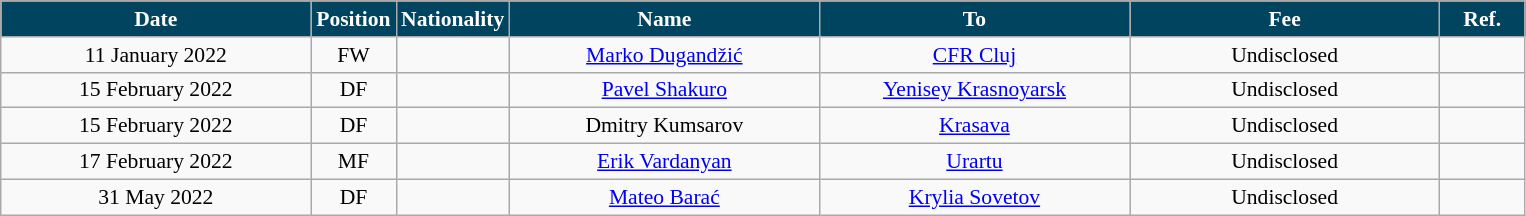<table class="wikitable"  style="text-align:center; font-size:90%; ">
<tr>
<th style="background:#004460; color:white; width:200px;">Date</th>
<th style="background:#004460; color:white; width:50px;">Position</th>
<th style="background:#004460; color:white; width:505x;">Nationality</th>
<th style="background:#004460; color:white; width:200px;">Name</th>
<th style="background:#004460; color:white; width:200px;">To</th>
<th style="background:#004460; color:white; width:200px;">Fee</th>
<th style="background:#004460; color:white; width:50px;">Ref.</th>
</tr>
<tr>
<td>11 January 2022</td>
<td>FW</td>
<td></td>
<td><a href='#'>Marko Dugandžić</a></td>
<td><a href='#'>CFR Cluj</a></td>
<td>Undisclosed</td>
<td></td>
</tr>
<tr>
<td>15 February 2022</td>
<td>DF</td>
<td></td>
<td><a href='#'>Pavel Shakuro</a></td>
<td><a href='#'>Yenisey Krasnoyarsk</a></td>
<td>Undisclosed</td>
<td></td>
</tr>
<tr>
<td>15 February 2022</td>
<td>DF</td>
<td></td>
<td>Dmitry Kumsarov</td>
<td><a href='#'>Krasava</a></td>
<td>Undisclosed</td>
<td></td>
</tr>
<tr>
<td>17 February 2022</td>
<td>MF</td>
<td></td>
<td><a href='#'>Erik Vardanyan</a></td>
<td><a href='#'>Urartu</a></td>
<td>Undisclosed</td>
<td></td>
</tr>
<tr>
<td>31 May 2022</td>
<td>DF</td>
<td></td>
<td><a href='#'>Mateo Barać</a></td>
<td><a href='#'>Krylia Sovetov</a></td>
<td>Undisclosed</td>
<td></td>
</tr>
</table>
